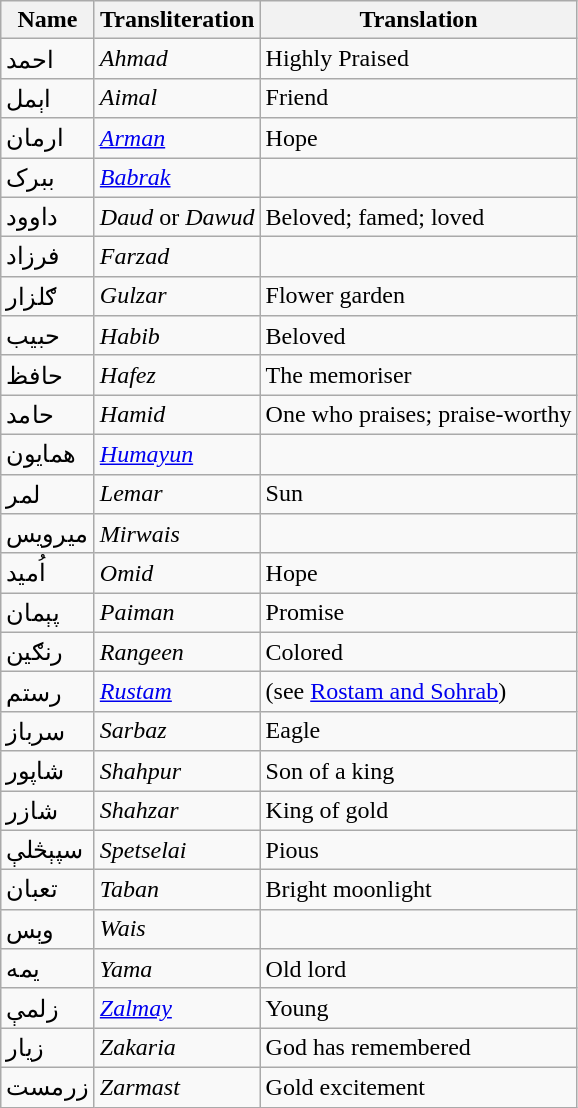<table class="wikitable sortable">
<tr>
<th>Name</th>
<th>Transliteration</th>
<th>Translation</th>
</tr>
<tr>
<td>احمد</td>
<td><em>Ahmad</em></td>
<td>Highly Praised</td>
</tr>
<tr>
<td>اېمل</td>
<td><em>Aimal</em></td>
<td>Friend</td>
</tr>
<tr>
<td>ارمان</td>
<td><em><a href='#'>Arman</a></em></td>
<td>Hope</td>
</tr>
<tr>
<td>ببرک</td>
<td><em><a href='#'>Babrak</a></em></td>
<td></td>
</tr>
<tr>
<td>داوود</td>
<td><em>Daud</em> or <em>Dawud</em></td>
<td>Beloved; famed; loved</td>
</tr>
<tr>
<td>فرزاد</td>
<td><em>Farzad</em></td>
<td></td>
</tr>
<tr>
<td>ګلزار</td>
<td><em>Gulzar</em></td>
<td>Flower garden</td>
</tr>
<tr>
<td>حبيب</td>
<td><em>Habib</em></td>
<td>Beloved</td>
</tr>
<tr>
<td>حافظ</td>
<td><em>Hafez</em></td>
<td>The memoriser</td>
</tr>
<tr>
<td>حامد</td>
<td><em>Hamid</em></td>
<td>One who praises; praise-worthy</td>
</tr>
<tr>
<td>همایون</td>
<td><em><a href='#'>Humayun</a></em></td>
<td></td>
</tr>
<tr>
<td>لمر</td>
<td><em>Lemar</em></td>
<td>Sun</td>
</tr>
<tr>
<td>ميرويس</td>
<td><em>Mirwais</em></td>
<td></td>
</tr>
<tr>
<td>اُمید</td>
<td><em>Omid</em></td>
<td>Hope</td>
</tr>
<tr>
<td>پېمان</td>
<td><em>Paiman</em></td>
<td>Promise</td>
</tr>
<tr>
<td>رنګين</td>
<td><em>Rangeen</em></td>
<td>Colored</td>
</tr>
<tr>
<td>رستم</td>
<td><em><a href='#'>Rustam</a></em></td>
<td>(see <a href='#'>Rostam and Sohrab</a>)</td>
</tr>
<tr>
<td>سرباز</td>
<td><em>Sarbaz</em></td>
<td>Eagle</td>
</tr>
<tr>
<td>شاپور</td>
<td><em>Shahpur</em></td>
<td>Son of a king</td>
</tr>
<tr>
<td>شازر</td>
<td><em>Shahzar</em></td>
<td>King of gold</td>
</tr>
<tr>
<td>سپېڅلې</td>
<td><em>Spetselai</em></td>
<td>Pious</td>
</tr>
<tr>
<td>تعبان</td>
<td><em>Taban</em></td>
<td>Bright moonlight</td>
</tr>
<tr>
<td>وېس</td>
<td><em>Wais</em></td>
<td></td>
</tr>
<tr>
<td>يمه</td>
<td><em>Yama</em></td>
<td>Old lord</td>
</tr>
<tr>
<td>زلمې</td>
<td><em><a href='#'>Zalmay</a></em></td>
<td>Young</td>
</tr>
<tr>
<td>زيار</td>
<td><em>Zakaria</em></td>
<td>God has remembered</td>
</tr>
<tr>
<td>زرمست</td>
<td><em>Zarmast</em></td>
<td>Gold excitement</td>
</tr>
</table>
